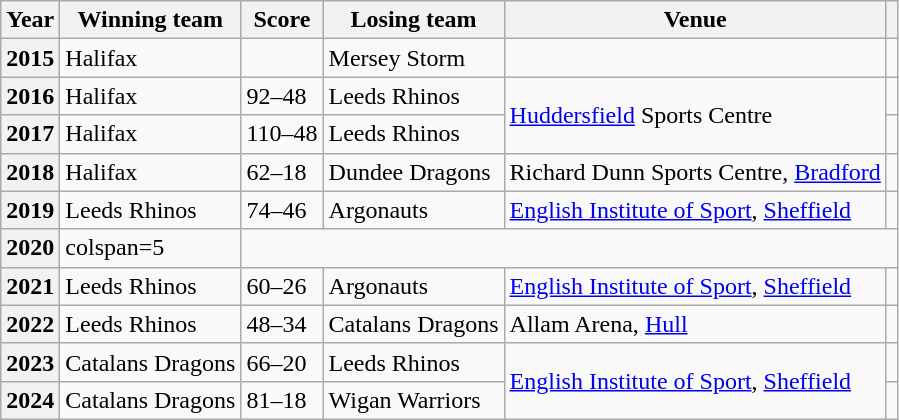<table class="wikitable defaultcenter col2left col4left">
<tr>
<th scope="col">Year</th>
<th scope="col">Winning team</th>
<th scope="col">Score</th>
<th scope="col">Losing team</th>
<th scope="col">Venue</th>
<th scope="col"></th>
</tr>
<tr>
<th scope="row">2015</th>
<td> Halifax</td>
<td></td>
<td>Mersey Storm</td>
<td></td>
<td></td>
</tr>
<tr>
<th scope="row">2016</th>
<td> Halifax</td>
<td>92–48</td>
<td> Leeds Rhinos</td>
<td rowspan=2><a href='#'>Huddersfield</a> Sports Centre</td>
<td></td>
</tr>
<tr>
<th scope="row">2017</th>
<td> Halifax</td>
<td>110–48</td>
<td> Leeds Rhinos</td>
<td></td>
</tr>
<tr>
<th scope="row">2018</th>
<td> Halifax</td>
<td>62–18</td>
<td>Dundee Dragons</td>
<td>Richard Dunn Sports Centre, <a href='#'>Bradford</a></td>
<td></td>
</tr>
<tr>
<th scope="row">2019</th>
<td> Leeds Rhinos</td>
<td>74–46</td>
<td>Argonauts</td>
<td><a href='#'>English Institute of Sport</a>, <a href='#'>Sheffield</a></td>
<td></td>
</tr>
<tr>
<th scope="row">2020</th>
<td>colspan=5 </td>
</tr>
<tr>
<th scope="row">2021</th>
<td> Leeds Rhinos</td>
<td>60–26</td>
<td>Argonauts</td>
<td><a href='#'>English Institute of Sport</a>, <a href='#'>Sheffield</a></td>
<td></td>
</tr>
<tr>
<th scope="row">2022</th>
<td> Leeds Rhinos</td>
<td>48–34</td>
<td> Catalans Dragons</td>
<td>Allam Arena, <a href='#'>Hull</a></td>
<td></td>
</tr>
<tr>
<th scope="row">2023</th>
<td> Catalans Dragons</td>
<td>66–20</td>
<td> Leeds Rhinos</td>
<td rowspan=2><a href='#'>English Institute of Sport</a>, <a href='#'>Sheffield</a></td>
<td></td>
</tr>
<tr>
<th scope="row">2024</th>
<td> Catalans Dragons</td>
<td>81–18</td>
<td> Wigan Warriors</td>
<td></td>
</tr>
</table>
